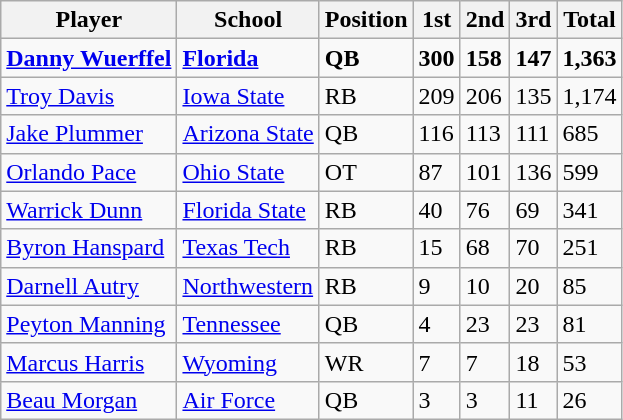<table class="wikitable">
<tr>
<th>Player</th>
<th>School</th>
<th>Position</th>
<th>1st</th>
<th>2nd</th>
<th>3rd</th>
<th>Total</th>
</tr>
<tr>
<td><strong><a href='#'>Danny Wuerffel</a></strong></td>
<td><strong><a href='#'>Florida</a></strong></td>
<td><strong>QB</strong></td>
<td><strong>300</strong></td>
<td><strong>158</strong></td>
<td><strong>147</strong></td>
<td><strong>1,363</strong></td>
</tr>
<tr>
<td><a href='#'>Troy Davis</a></td>
<td><a href='#'>Iowa State</a></td>
<td>RB</td>
<td>209</td>
<td>206</td>
<td>135</td>
<td>1,174</td>
</tr>
<tr>
<td><a href='#'>Jake Plummer</a></td>
<td><a href='#'>Arizona State</a></td>
<td>QB</td>
<td>116</td>
<td>113</td>
<td>111</td>
<td>685</td>
</tr>
<tr>
<td><a href='#'>Orlando Pace</a></td>
<td><a href='#'>Ohio State</a></td>
<td>OT</td>
<td>87</td>
<td>101</td>
<td>136</td>
<td>599</td>
</tr>
<tr>
<td><a href='#'>Warrick Dunn</a></td>
<td><a href='#'>Florida State</a></td>
<td>RB</td>
<td>40</td>
<td>76</td>
<td>69</td>
<td>341</td>
</tr>
<tr>
<td><a href='#'>Byron Hanspard</a></td>
<td><a href='#'>Texas Tech</a></td>
<td>RB</td>
<td>15</td>
<td>68</td>
<td>70</td>
<td>251</td>
</tr>
<tr>
<td><a href='#'>Darnell Autry</a></td>
<td><a href='#'>Northwestern</a></td>
<td>RB</td>
<td>9</td>
<td>10</td>
<td>20</td>
<td>85</td>
</tr>
<tr>
<td><a href='#'>Peyton Manning</a></td>
<td><a href='#'>Tennessee</a></td>
<td>QB</td>
<td>4</td>
<td>23</td>
<td>23</td>
<td>81</td>
</tr>
<tr>
<td><a href='#'>Marcus Harris</a></td>
<td><a href='#'>Wyoming</a></td>
<td>WR</td>
<td>7</td>
<td>7</td>
<td>18</td>
<td>53</td>
</tr>
<tr>
<td><a href='#'>Beau Morgan</a></td>
<td><a href='#'>Air Force</a></td>
<td>QB</td>
<td>3</td>
<td>3</td>
<td>11</td>
<td>26</td>
</tr>
</table>
